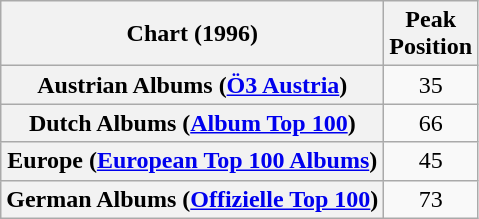<table class="wikitable sortable plainrowheaders" style="text-align:center;">
<tr>
<th>Chart (1996)</th>
<th>Peak<br>Position</th>
</tr>
<tr>
<th scope="row">Austrian Albums (<a href='#'>Ö3 Austria</a>)</th>
<td>35</td>
</tr>
<tr>
<th scope="row">Dutch Albums (<a href='#'>Album Top 100</a>)</th>
<td>66</td>
</tr>
<tr>
<th scope="row">Europe (<a href='#'>European Top 100 Albums</a>)</th>
<td>45</td>
</tr>
<tr>
<th scope="row">German Albums (<a href='#'>Offizielle Top 100</a>)</th>
<td>73</td>
</tr>
</table>
